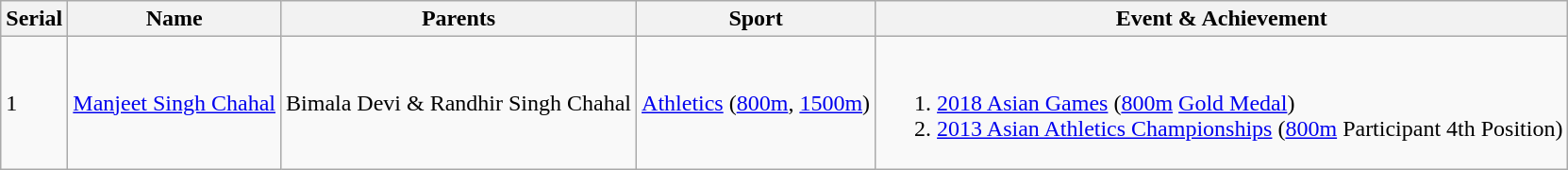<table class="wikitable">
<tr>
<th>Serial</th>
<th>Name</th>
<th>Parents</th>
<th>Sport</th>
<th>Event & Achievement</th>
</tr>
<tr>
<td>1</td>
<td><a href='#'>Manjeet Singh Chahal</a></td>
<td>Bimala Devi & Randhir Singh Chahal</td>
<td><a href='#'>Athletics</a> (<a href='#'>800m</a>, <a href='#'>1500m</a>)</td>
<td><br><ol><li><a href='#'>2018 Asian Games</a> (<a href='#'>800m</a> <a href='#'>Gold Medal</a>)</li><li><a href='#'>2013 Asian Athletics Championships</a> (<a href='#'>800m</a> Participant 4th Position)</li></ol></td>
</tr>
</table>
